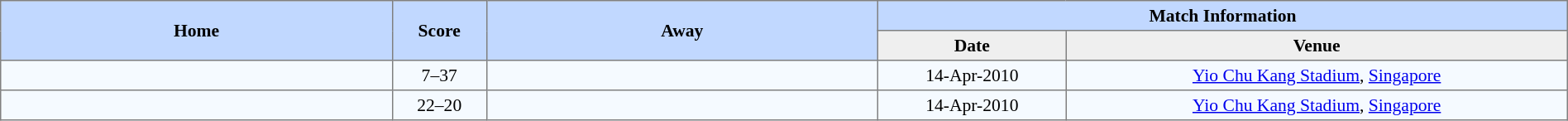<table border=1 style="border-collapse:collapse; font-size:90%; text-align:center;" cellpadding=3 cellspacing=0 width=100%>
<tr bgcolor=#C1D8FF>
<th rowspan=2 width=25%>Home</th>
<th rowspan=2 width=6%>Score</th>
<th rowspan=2 width=25%>Away</th>
<th colspan=6>Match Information</th>
</tr>
<tr bgcolor=#EFEFEF>
<th width=12%>Date</th>
<th width=32%>Venue</th>
</tr>
<tr bgcolor=#F5FAFF>
<td align=right></td>
<td>7–37</td>
<td align=left><strong></strong></td>
<td>14-Apr-2010</td>
<td><a href='#'>Yio Chu Kang Stadium</a>, <a href='#'>Singapore</a></td>
</tr>
<tr bgcolor=#F5FAFF>
<td align=right><strong></strong></td>
<td>22–20</td>
<td align=left></td>
<td>14-Apr-2010</td>
<td><a href='#'>Yio Chu Kang Stadium</a>, <a href='#'>Singapore</a></td>
</tr>
</table>
